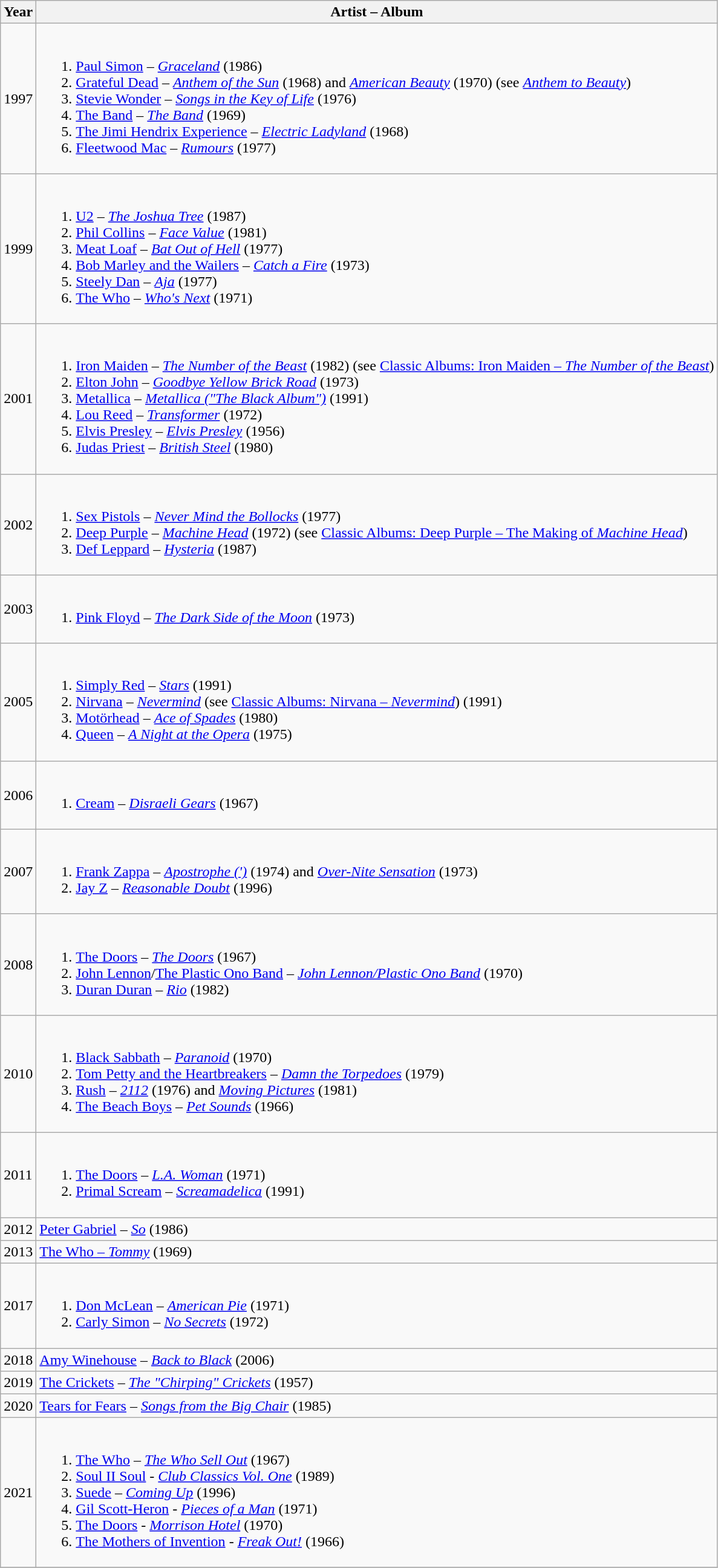<table class="wikitable">
<tr>
<th>Year</th>
<th>Artist – Album</th>
</tr>
<tr>
<td>1997</td>
<td><br><ol><li><a href='#'>Paul Simon</a> – <em><a href='#'>Graceland</a></em> (1986)</li><li><a href='#'>Grateful Dead</a> – <em><a href='#'>Anthem of the Sun</a></em> (1968) and <em><a href='#'>American Beauty</a></em> (1970) (see <em><a href='#'>Anthem to Beauty</a></em>)</li><li><a href='#'>Stevie Wonder</a> – <em><a href='#'>Songs in the Key of Life</a></em> (1976)</li><li><a href='#'>The Band</a> – <em><a href='#'>The Band</a></em> (1969)</li><li><a href='#'>The Jimi Hendrix Experience</a> – <em><a href='#'>Electric Ladyland</a></em> (1968)</li><li><a href='#'>Fleetwood Mac</a> – <em><a href='#'>Rumours</a></em> (1977)</li></ol></td>
</tr>
<tr>
<td>1999</td>
<td><br><ol><li><a href='#'>U2</a> – <em><a href='#'>The Joshua Tree</a></em> (1987)</li><li><a href='#'>Phil Collins</a> – <em><a href='#'>Face Value</a></em> (1981)</li><li><a href='#'>Meat Loaf</a> – <em><a href='#'>Bat Out of Hell</a></em> (1977)</li><li><a href='#'>Bob Marley and the Wailers</a> – <em><a href='#'>Catch a Fire</a></em> (1973)</li><li><a href='#'>Steely Dan</a> – <em><a href='#'>Aja</a></em> (1977)</li><li><a href='#'>The Who</a>  – <em><a href='#'>Who's Next</a></em> (1971)</li></ol></td>
</tr>
<tr>
<td>2001</td>
<td><br><ol><li><a href='#'>Iron Maiden</a> – <em><a href='#'>The Number of the Beast</a></em> (1982) (see <a href='#'>Classic Albums: Iron Maiden – <em>The Number of the Beast</em></a>)</li><li><a href='#'>Elton John</a> – <em><a href='#'>Goodbye Yellow Brick Road</a></em> (1973)</li><li><a href='#'>Metallica</a> – <em><a href='#'>Metallica ("The Black Album")</a></em> (1991)</li><li><a href='#'>Lou Reed</a> – <em><a href='#'>Transformer</a></em> (1972)</li><li><a href='#'>Elvis Presley</a> – <em><a href='#'>Elvis Presley</a></em> (1956)</li><li><a href='#'>Judas Priest</a> – <em><a href='#'>British Steel</a></em> (1980)</li></ol></td>
</tr>
<tr>
<td>2002</td>
<td><br><ol><li><a href='#'>Sex Pistols</a> – <em><a href='#'>Never Mind the Bollocks</a></em> (1977)</li><li><a href='#'>Deep Purple</a> – <em><a href='#'>Machine Head</a></em> (1972) (see <a href='#'>Classic Albums: Deep Purple – The Making of <em>Machine Head</em></a>)</li><li><a href='#'>Def Leppard</a> – <em><a href='#'>Hysteria</a></em> (1987)</li></ol></td>
</tr>
<tr>
<td>2003</td>
<td><br><ol><li><a href='#'>Pink Floyd</a> – <em><a href='#'>The Dark Side of the Moon</a></em> (1973)</li></ol></td>
</tr>
<tr>
<td>2005</td>
<td><br><ol><li><a href='#'>Simply Red</a> – <em><a href='#'>Stars</a></em> (1991)</li><li><a href='#'>Nirvana</a> – <em><a href='#'>Nevermind</a></em> (see <a href='#'>Classic Albums: Nirvana – <em>Nevermind</em></a>) (1991)</li><li><a href='#'>Motörhead</a> – <em><a href='#'>Ace of Spades</a></em> (1980)</li><li><a href='#'>Queen</a> – <em><a href='#'>A Night at the Opera</a></em> (1975)</li></ol></td>
</tr>
<tr>
<td>2006</td>
<td><br><ol><li><a href='#'>Cream</a> – <em><a href='#'>Disraeli Gears</a></em> (1967)</li></ol></td>
</tr>
<tr>
<td>2007</td>
<td><br><ol><li><a href='#'>Frank Zappa</a> – <em><a href='#'>Apostrophe (')</a></em> (1974) and <em><a href='#'>Over-Nite Sensation</a></em> (1973)</li><li><a href='#'>Jay Z</a> – <em><a href='#'>Reasonable Doubt</a></em> (1996)</li></ol></td>
</tr>
<tr>
<td>2008</td>
<td><br><ol><li><a href='#'>The Doors</a> – <em><a href='#'>The Doors</a></em> (1967)</li><li><a href='#'>John Lennon</a>/<a href='#'>The Plastic Ono Band</a> – <em><a href='#'>John Lennon/Plastic Ono Band</a></em> (1970)</li><li><a href='#'>Duran Duran</a> – <em><a href='#'>Rio</a></em> (1982)</li></ol></td>
</tr>
<tr>
<td>2010</td>
<td><br><ol><li><a href='#'>Black Sabbath</a> – <em><a href='#'>Paranoid</a></em> (1970)</li><li><a href='#'>Tom Petty and the Heartbreakers</a> – <em><a href='#'>Damn the Torpedoes</a></em> (1979)</li><li><a href='#'>Rush</a> – <em><a href='#'>2112</a></em>  (1976) and <em><a href='#'>Moving Pictures</a></em> (1981)</li><li><a href='#'>The Beach Boys</a> – <em><a href='#'>Pet Sounds</a></em> (1966)</li></ol></td>
</tr>
<tr>
<td>2011</td>
<td><br><ol><li><a href='#'>The Doors</a> – <em><a href='#'>L.A. Woman</a></em> (1971)</li><li><a href='#'>Primal Scream</a> – <em><a href='#'>Screamadelica</a></em> (1991)</li></ol></td>
</tr>
<tr>
<td>2012</td>
<td><a href='#'>Peter Gabriel</a> – <em><a href='#'>So</a></em> (1986)</td>
</tr>
<tr>
<td>2013</td>
<td><a href='#'>The Who – <em>Tommy</em></a> (1969)</td>
</tr>
<tr>
<td>2017</td>
<td><br><ol><li><a href='#'>Don McLean</a> – <em><a href='#'>American Pie</a></em> (1971)</li><li><a href='#'>Carly Simon</a> – <em><a href='#'>No Secrets</a></em> (1972)</li></ol></td>
</tr>
<tr>
<td>2018</td>
<td><a href='#'>Amy Winehouse</a> – <em><a href='#'>Back to Black</a></em> (2006)</td>
</tr>
<tr>
<td>2019</td>
<td><a href='#'>The Crickets</a> – <em><a href='#'>The "Chirping" Crickets</a></em> (1957)</td>
</tr>
<tr>
<td>2020</td>
<td><a href='#'>Tears for Fears</a> – <em><a href='#'>Songs from the Big Chair</a></em> (1985)</td>
</tr>
<tr>
<td>2021</td>
<td><br><ol><li><a href='#'>The Who</a>  – <em><a href='#'>The Who Sell Out</a></em> (1967)</li><li><a href='#'>Soul II Soul</a> - <em><a href='#'>Club Classics Vol. One</a></em> (1989)</li><li><a href='#'>Suede</a> – <em><a href='#'>Coming Up</a></em> (1996)</li><li><a href='#'>Gil Scott-Heron</a> - <em><a href='#'>Pieces of a Man</a></em> (1971)</li><li><a href='#'>The Doors</a> - <em><a href='#'>Morrison Hotel</a></em> (1970)</li><li><a href='#'>The Mothers of Invention</a> - <em><a href='#'>Freak Out!</a></em> (1966)</li></ol></td>
</tr>
<tr>
</tr>
</table>
